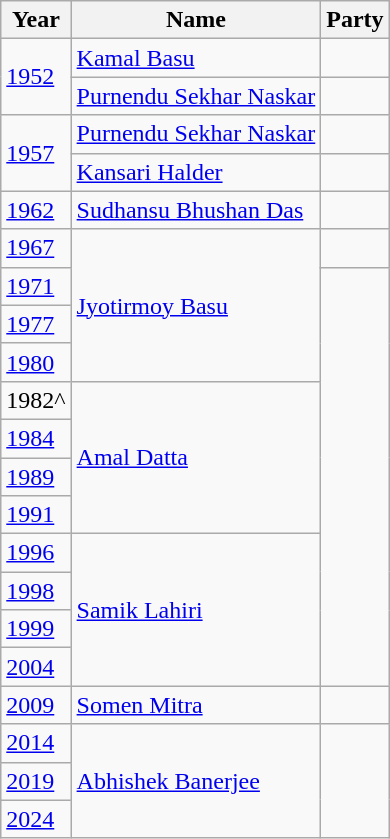<table class="wikitable">
<tr>
<th>Year</th>
<th>Name</th>
<th Colspan=2>Party</th>
</tr>
<tr>
<td rowspan="2"><a href='#'>1952</a></td>
<td><a href='#'>Kamal Basu</a></td>
<td></td>
</tr>
<tr>
<td><a href='#'>Purnendu Sekhar Naskar</a></td>
<td></td>
</tr>
<tr>
<td rowspan="2"><a href='#'>1957</a></td>
<td><a href='#'>Purnendu Sekhar Naskar</a></td>
<td></td>
</tr>
<tr>
<td><a href='#'>Kansari Halder</a></td>
<td></td>
</tr>
<tr>
<td><a href='#'>1962</a></td>
<td><a href='#'>Sudhansu Bhushan Das</a></td>
<td></td>
</tr>
<tr>
<td><a href='#'>1967</a></td>
<td rowspan="4"><a href='#'>Jyotirmoy Basu</a></td>
<td></td>
</tr>
<tr>
<td><a href='#'>1971</a></td>
</tr>
<tr>
<td><a href='#'>1977</a></td>
</tr>
<tr>
<td><a href='#'>1980</a></td>
</tr>
<tr>
<td>1982^</td>
<td rowspan="4"><a href='#'>Amal Datta</a></td>
</tr>
<tr>
<td><a href='#'>1984</a></td>
</tr>
<tr>
<td><a href='#'>1989</a></td>
</tr>
<tr>
<td><a href='#'>1991</a></td>
</tr>
<tr>
<td><a href='#'>1996</a></td>
<td rowspan="4"><a href='#'>Samik Lahiri</a></td>
</tr>
<tr>
<td><a href='#'>1998</a></td>
</tr>
<tr>
<td><a href='#'>1999</a></td>
</tr>
<tr>
<td><a href='#'>2004</a></td>
</tr>
<tr>
<td><a href='#'>2009</a></td>
<td><a href='#'>Somen Mitra</a></td>
<td></td>
</tr>
<tr>
<td><a href='#'>2014</a></td>
<td rowspan="3"><a href='#'>Abhishek Banerjee</a></td>
</tr>
<tr>
<td><a href='#'>2019</a></td>
</tr>
<tr>
<td><a href='#'>2024</a></td>
</tr>
</table>
